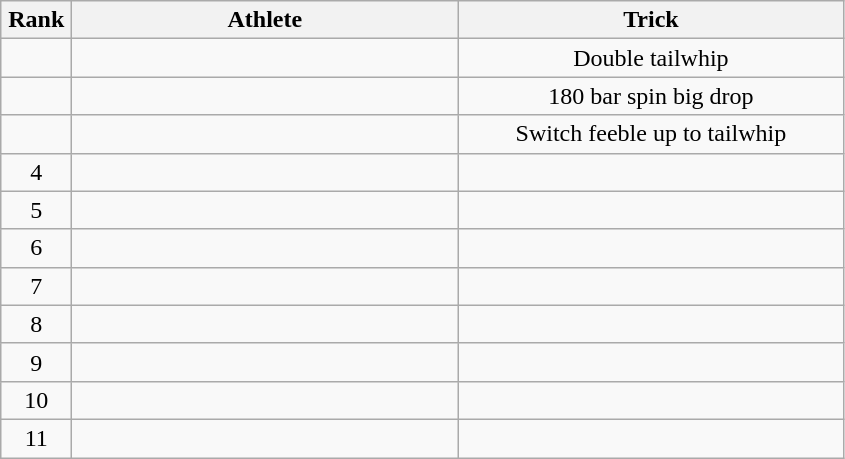<table class=wikitable style="text-align:center">
<tr>
<th width=40>Rank</th>
<th width=250>Athlete</th>
<th width=250>Trick</th>
</tr>
<tr>
<td></td>
<td align=left></td>
<td>Double tailwhip</td>
</tr>
<tr>
<td></td>
<td align=left></td>
<td>180 bar spin big drop</td>
</tr>
<tr>
<td></td>
<td align=left></td>
<td>Switch feeble up to tailwhip</td>
</tr>
<tr>
<td>4</td>
<td align=left></td>
<td></td>
</tr>
<tr>
<td>5</td>
<td align=left></td>
<td></td>
</tr>
<tr>
<td>6</td>
<td align=left></td>
<td></td>
</tr>
<tr>
<td>7</td>
<td align=left></td>
<td></td>
</tr>
<tr>
<td>8</td>
<td align=left></td>
<td></td>
</tr>
<tr>
<td>9</td>
<td align=left></td>
<td></td>
</tr>
<tr>
<td>10</td>
<td align=left></td>
<td></td>
</tr>
<tr>
<td>11</td>
<td align=left></td>
<td></td>
</tr>
</table>
